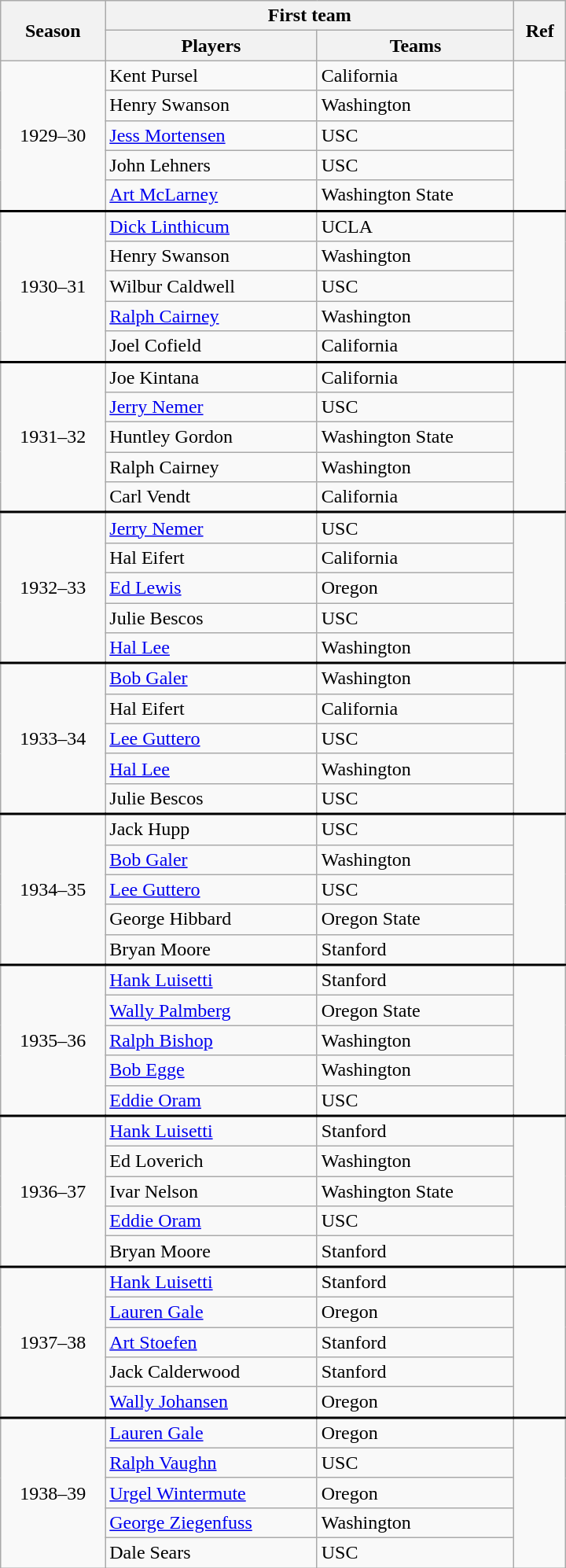<table class="wikitable" style="width:38%">
<tr>
<th rowspan=2>Season</th>
<th colspan=2>First team</th>
<th rowspan=2>Ref</th>
</tr>
<tr>
<th>Players</th>
<th>Teams</th>
</tr>
<tr>
<td rowspan=5 style="text-align:center;">1929–30</td>
<td>Kent Pursel</td>
<td>California</td>
<td rowspan=5 style="text-align:center;"></td>
</tr>
<tr>
<td>Henry Swanson</td>
<td>Washington</td>
</tr>
<tr>
<td><a href='#'>Jess Mortensen</a></td>
<td>USC</td>
</tr>
<tr>
<td>John Lehners</td>
<td>USC</td>
</tr>
<tr>
<td><a href='#'>Art McLarney</a></td>
<td>Washington State</td>
</tr>
<tr style="border-top:2px solid black">
<td rowspan=5 style="text-align:center;">1930–31</td>
<td><a href='#'>Dick Linthicum</a></td>
<td>UCLA</td>
<td rowspan=5 style="text-align:center;"></td>
</tr>
<tr>
<td>Henry Swanson</td>
<td>Washington</td>
</tr>
<tr>
<td>Wilbur Caldwell</td>
<td>USC</td>
</tr>
<tr>
<td><a href='#'>Ralph Cairney</a></td>
<td>Washington</td>
</tr>
<tr>
<td>Joel Cofield</td>
<td>California</td>
</tr>
<tr style="border-top:2px solid black">
<td rowspan=5 style="text-align:center;">1931–32</td>
<td>Joe Kintana</td>
<td>California</td>
<td rowspan=5 style="text-align:center;"></td>
</tr>
<tr>
<td><a href='#'>Jerry Nemer</a></td>
<td>USC</td>
</tr>
<tr>
<td>Huntley Gordon</td>
<td>Washington State</td>
</tr>
<tr>
<td>Ralph Cairney</td>
<td>Washington</td>
</tr>
<tr>
<td>Carl Vendt</td>
<td>California</td>
</tr>
<tr style="border-top:2px solid black">
<td rowspan=5 style="text-align:center;">1932–33</td>
<td><a href='#'>Jerry Nemer</a></td>
<td>USC</td>
<td rowspan=5 style="text-align:center;"></td>
</tr>
<tr>
<td>Hal Eifert</td>
<td>California</td>
</tr>
<tr>
<td><a href='#'>Ed Lewis</a></td>
<td>Oregon</td>
</tr>
<tr>
<td>Julie Bescos</td>
<td>USC</td>
</tr>
<tr>
<td><a href='#'>Hal Lee</a></td>
<td>Washington</td>
</tr>
<tr style="border-top:2px solid black">
<td rowspan=5 style="text-align:center;">1933–34</td>
<td><a href='#'>Bob Galer</a></td>
<td>Washington</td>
<td rowspan=5 style="text-align:center;"></td>
</tr>
<tr>
<td>Hal Eifert</td>
<td>California</td>
</tr>
<tr>
<td><a href='#'>Lee Guttero</a></td>
<td>USC</td>
</tr>
<tr>
<td><a href='#'>Hal Lee</a></td>
<td>Washington</td>
</tr>
<tr>
<td>Julie Bescos</td>
<td>USC</td>
</tr>
<tr style="border-top:2px solid black">
<td rowspan=5 style="text-align:center;">1934–35</td>
<td>Jack Hupp</td>
<td>USC</td>
<td rowspan=5 style="text-align:center;"></td>
</tr>
<tr>
<td><a href='#'>Bob Galer</a></td>
<td>Washington</td>
</tr>
<tr>
<td><a href='#'>Lee Guttero</a></td>
<td>USC</td>
</tr>
<tr>
<td>George Hibbard</td>
<td>Oregon State</td>
</tr>
<tr>
<td>Bryan Moore</td>
<td>Stanford</td>
</tr>
<tr style="border-top:2px solid black">
<td rowspan=5 style="text-align:center;">1935–36</td>
<td><a href='#'>Hank Luisetti</a></td>
<td>Stanford</td>
<td rowspan=5 style="text-align:center;"></td>
</tr>
<tr>
<td><a href='#'>Wally Palmberg</a></td>
<td>Oregon State</td>
</tr>
<tr>
<td><a href='#'>Ralph Bishop</a></td>
<td>Washington</td>
</tr>
<tr>
<td><a href='#'>Bob Egge</a></td>
<td>Washington</td>
</tr>
<tr>
<td><a href='#'>Eddie Oram</a></td>
<td>USC</td>
</tr>
<tr style="border-top:2px solid black">
<td rowspan=5 style="text-align:center;">1936–37</td>
<td><a href='#'>Hank Luisetti</a></td>
<td>Stanford</td>
<td rowspan=5 style="text-align:center;"></td>
</tr>
<tr>
<td>Ed Loverich</td>
<td>Washington</td>
</tr>
<tr>
<td>Ivar Nelson</td>
<td>Washington State</td>
</tr>
<tr>
<td><a href='#'>Eddie Oram</a></td>
<td>USC</td>
</tr>
<tr>
<td>Bryan Moore</td>
<td>Stanford</td>
</tr>
<tr style="border-top:2px solid black">
<td rowspan=5 style="text-align:center;">1937–38</td>
<td><a href='#'>Hank Luisetti</a></td>
<td>Stanford</td>
<td rowspan=5 style="text-align:center;"></td>
</tr>
<tr>
<td><a href='#'>Lauren Gale</a></td>
<td>Oregon</td>
</tr>
<tr>
<td><a href='#'>Art Stoefen</a></td>
<td>Stanford</td>
</tr>
<tr>
<td>Jack Calderwood</td>
<td>Stanford</td>
</tr>
<tr>
<td><a href='#'>Wally Johansen</a></td>
<td>Oregon</td>
</tr>
<tr style="border-top:2px solid black">
<td rowspan=5 style="text-align:center;">1938–39</td>
<td><a href='#'>Lauren Gale</a></td>
<td>Oregon</td>
<td rowspan=5 style="text-align:center;"></td>
</tr>
<tr>
<td><a href='#'>Ralph Vaughn</a></td>
<td>USC</td>
</tr>
<tr>
<td><a href='#'>Urgel Wintermute</a></td>
<td>Oregon</td>
</tr>
<tr>
<td><a href='#'>George Ziegenfuss</a></td>
<td>Washington</td>
</tr>
<tr>
<td>Dale Sears</td>
<td>USC</td>
</tr>
</table>
